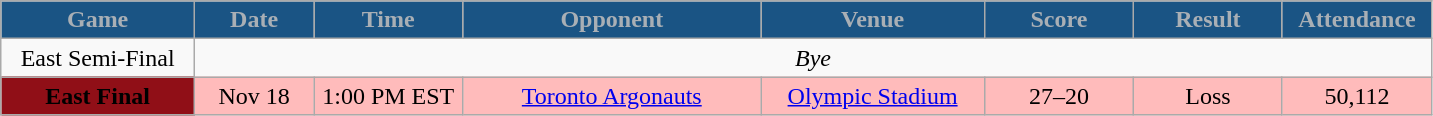<table class="wikitable sortable">
<tr>
<th style="background:#1A5484;color:#A9AFB5;" width="13%">Game</th>
<th style="background:#1A5484;color:#A9AFB5;" width="8%">Date</th>
<th style="background:#1A5484;color:#A9AFB5;" width="10%">Time</th>
<th style="background:#1A5484;color:#A9AFB5;" width="20%">Opponent</th>
<th style="background:#1A5484;color:#A9AFB5;" width="15%">Venue</th>
<th style="background:#1A5484;color:#A9AFB5;" width="10%">Score</th>
<th style="background:#1A5484;color:#A9AFB5;" width="10%">Result</th>
<th style="background:#1A5484;color:#A9AFB5;" width="10%">Attendance</th>
</tr>
<tr align="center">
<td>East Semi-Final</td>
<td colspan="7"><em>Bye</em></td>
</tr>
<tr align="center" bgcolor="#ffbbbb">
<td style="text-align:center; background:#900F17;"><span><strong>East Final</strong></span></td>
<td>Nov 18</td>
<td>1:00 PM EST</td>
<td><a href='#'>Toronto Argonauts</a></td>
<td><a href='#'>Olympic Stadium</a></td>
<td>27–20</td>
<td>Loss</td>
<td>50,112</td>
</tr>
</table>
